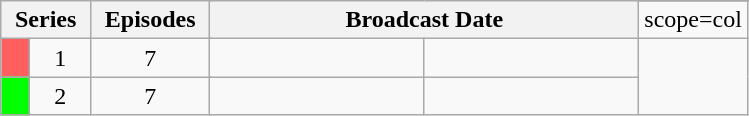<table class="wikitable plainrowheaders" style=text-align:center>
<tr>
<th scope=col style="padding:0 9px" colspan=2 rowspan=2>Series</th>
<th scope=col style="padding:0 9px" colspan=2 rowspan=2>Episodes</th>
<th scope=col style="padding:0 90px" colspan=2 rowspan=2>Broadcast Date</th>
</tr>
<tr>
<td>scope=col</td>
</tr>
<tr>
<td scope=row style=background:#FF5F5F></td>
<td>1</td>
<td colspan=2>7</td>
<td></td>
<td></td>
</tr>
<tr>
<td scope=row style=background:#00FF00></td>
<td>2</td>
<td colspan=2>7</td>
<td></td>
<td></td>
</tr>
</table>
